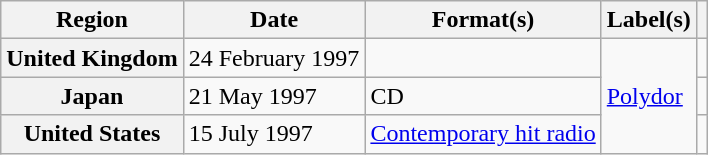<table class="wikitable plainrowheaders">
<tr>
<th scope="col">Region</th>
<th scope="col">Date</th>
<th scope="col">Format(s)</th>
<th scope="col">Label(s)</th>
<th scope="col"></th>
</tr>
<tr>
<th scope="row">United Kingdom</th>
<td>24 February 1997</td>
<td></td>
<td rowspan="3"><a href='#'>Polydor</a></td>
<td></td>
</tr>
<tr>
<th scope="row">Japan</th>
<td>21 May 1997</td>
<td>CD</td>
<td></td>
</tr>
<tr>
<th scope="row">United States</th>
<td>15 July 1997</td>
<td><a href='#'>Contemporary hit radio</a></td>
<td></td>
</tr>
</table>
